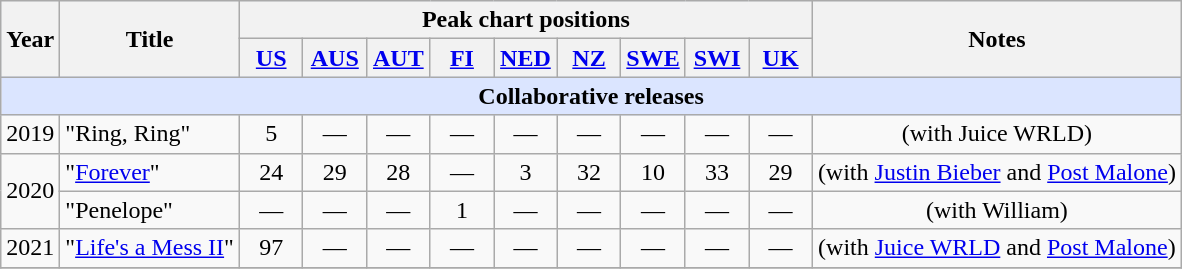<table class="wikitable" style="text-align:center;">
<tr style="background:#ebf5ff;">
<th scope="col" rowspan="2">Year</th>
<th scope="col" rowspan="2">Title</th>
<th scope="col" colspan="9">Peak chart positions</th>
<th scope="col" rowspan="2">Notes</th>
</tr>
<tr>
<th scope="col" width="35"><a href='#'>US</a><br></th>
<th scope="col" width="35"><a href='#'>AUS</a><br></th>
<th scope="col" width="35"><a href='#'>AUT</a><br></th>
<th scope="col" width="35"><a href='#'>FI</a><br></th>
<th scope="col" width="35"><a href='#'>NED</a><br></th>
<th scope="col" width="35"><a href='#'>NZ</a><br></th>
<th scope="col" width="35"><a href='#'>SWE</a><br></th>
<th scope="col" width="35"><a href='#'>SWI</a><br></th>
<th scope="col" width="35"><a href='#'>UK</a><br></th>
</tr>
<tr>
<td colspan="12"  style="text-align:center; background:#dbe5ff;"><strong>Collaborative releases</strong></td>
</tr>
<tr>
<td>2019</td>
<td style="text-align:left;">"Ring, Ring"</td>
<td>5</td>
<td>—</td>
<td>—</td>
<td>—</td>
<td>—</td>
<td>—</td>
<td>—</td>
<td>—</td>
<td>—</td>
<td>(with Juice WRLD)</td>
</tr>
<tr>
<td rowspan="2">2020</td>
<td style="text-align:left;">"<a href='#'>Forever</a>"</td>
<td>24</td>
<td>29</td>
<td>28</td>
<td>—</td>
<td>3</td>
<td>32</td>
<td>10</td>
<td>33</td>
<td>29</td>
<td>(with <a href='#'>Justin Bieber</a> and <a href='#'>Post Malone</a>)</td>
</tr>
<tr>
<td style="text-align:left;">"Penelope"</td>
<td>—</td>
<td>—</td>
<td>—</td>
<td>1</td>
<td>—</td>
<td>—</td>
<td>—</td>
<td>—</td>
<td>—</td>
<td>(with William)</td>
</tr>
<tr>
<td>2021</td>
<td style="text-align:left;">"<a href='#'>Life's a Mess II</a>"</td>
<td>97</td>
<td>—</td>
<td>—</td>
<td>—</td>
<td>—</td>
<td>—</td>
<td>—</td>
<td>—</td>
<td>—</td>
<td>(with <a href='#'>Juice WRLD</a> and <a href='#'>Post Malone</a>)</td>
</tr>
<tr>
</tr>
</table>
